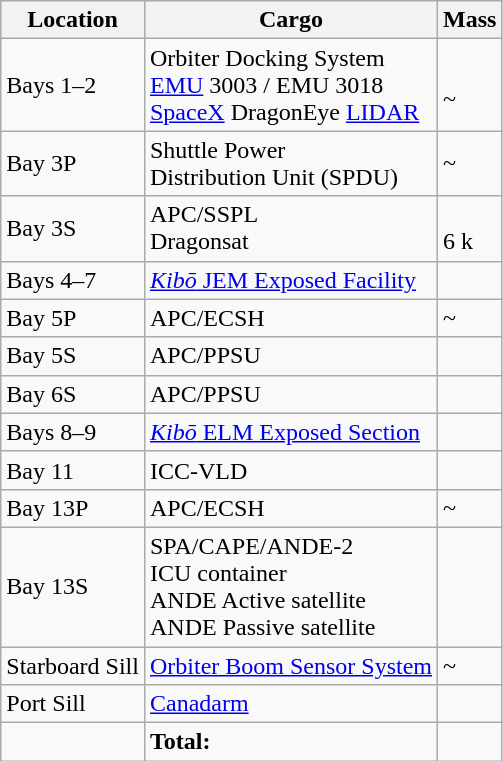<table class="wikitable">
<tr>
<th>Location</th>
<th>Cargo</th>
<th>Mass</th>
</tr>
<tr>
<td>Bays 1–2</td>
<td>Orbiter Docking System <br> <a href='#'>EMU</a> 3003 / EMU 3018 <br> <a href='#'>SpaceX</a> DragonEye <a href='#'>LIDAR</a></td>
<td> <br> ~</td>
</tr>
<tr>
<td>Bay 3P</td>
<td>Shuttle Power <br> Distribution Unit (SPDU)</td>
<td>~</td>
</tr>
<tr>
<td>Bay 3S</td>
<td>APC/SSPL <br> Dragonsat</td>
<td> <br> 6 k</td>
</tr>
<tr>
<td>Bays 4–7</td>
<td><a href='#'><em>Kibō</em> JEM Exposed Facility</a></td>
<td></td>
</tr>
<tr>
<td>Bay 5P</td>
<td>APC/ECSH</td>
<td>~</td>
</tr>
<tr>
<td>Bay 5S</td>
<td>APC/PPSU</td>
<td></td>
</tr>
<tr>
<td>Bay 6S</td>
<td>APC/PPSU</td>
<td></td>
</tr>
<tr>
<td>Bays 8–9</td>
<td><a href='#'><em>Kibō</em> ELM Exposed Section</a></td>
<td></td>
</tr>
<tr>
<td>Bay 11</td>
<td>ICC-VLD</td>
<td></td>
</tr>
<tr>
<td>Bay 13P</td>
<td>APC/ECSH</td>
<td>~</td>
</tr>
<tr>
<td>Bay 13S</td>
<td>SPA/CAPE/ANDE-2 <br> ICU container <br> ANDE Active satellite <br> ANDE Passive satellite</td>
<td> <br>  <br>  <br> </td>
</tr>
<tr>
<td>Starboard Sill</td>
<td><a href='#'>Orbiter Boom Sensor System</a></td>
<td>~</td>
</tr>
<tr>
<td>Port Sill</td>
<td><a href='#'>Canadarm</a></td>
<td></td>
</tr>
<tr>
<td></td>
<td><strong>Total:</strong></td>
<td><strong></strong></td>
</tr>
</table>
